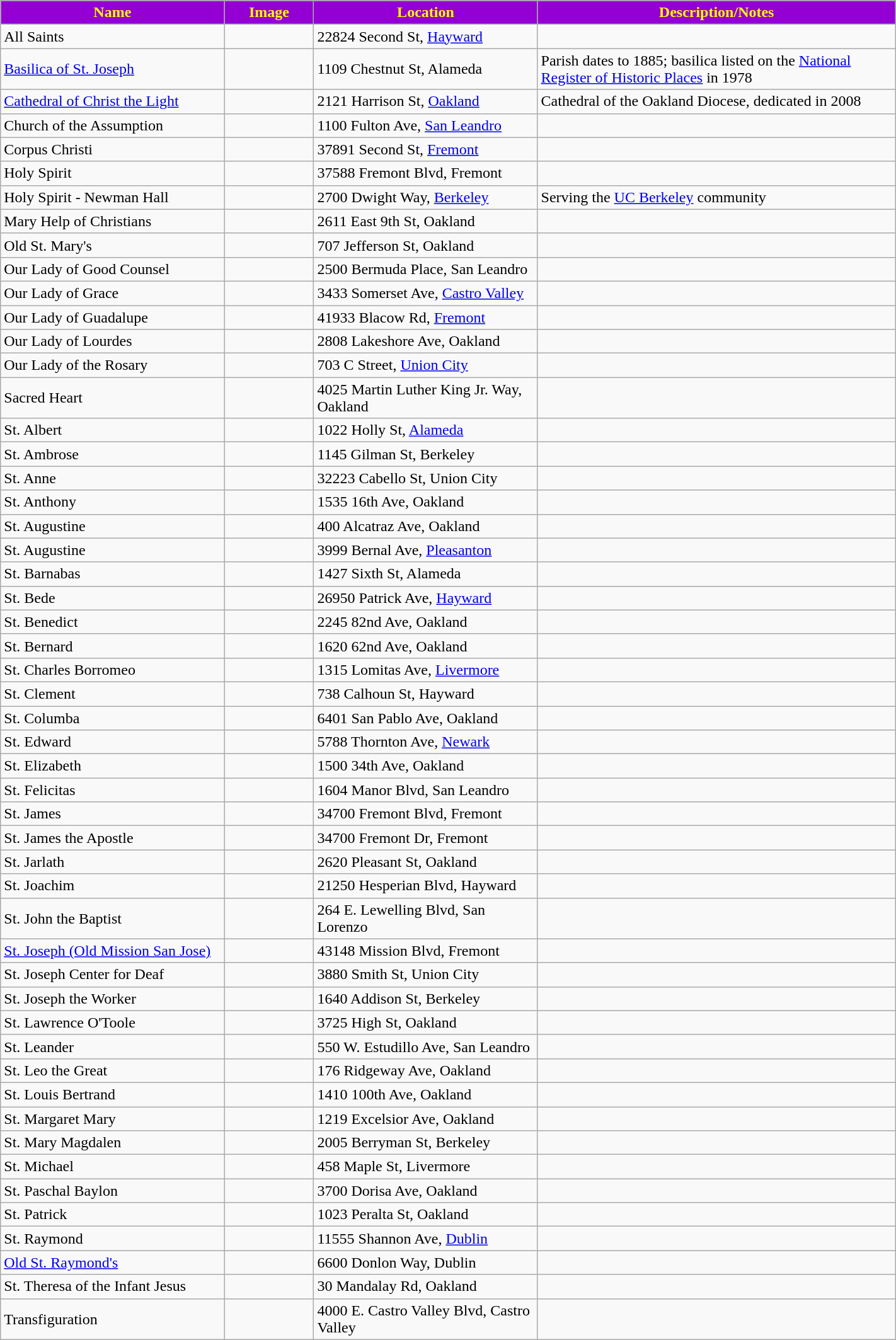<table class="wikitable sortable" style="width:75%">
<tr>
<th style="background:darkviolet; color:yellow;" width="25%"><strong>Name</strong></th>
<th style="background:darkviolet; color:yellow;" width="10%"><strong>Image</strong></th>
<th style="background:darkviolet; color:yellow;" width="25%"><strong>Location</strong></th>
<th style="background:darkviolet; color:yellow;" width="15"><strong>Description/Notes</strong></th>
</tr>
<tr>
<td>All Saints</td>
<td></td>
<td>22824 Second St, <a href='#'>Hayward</a></td>
<td></td>
</tr>
<tr>
<td><a href='#'>Basilica of St. Joseph</a></td>
<td></td>
<td>1109 Chestnut St, Alameda</td>
<td>Parish dates to 1885; basilica listed on the <a href='#'>National Register of Historic Places</a> in 1978</td>
</tr>
<tr>
<td><a href='#'>Cathedral of Christ the Light</a></td>
<td></td>
<td>2121 Harrison St, <a href='#'>Oakland</a></td>
<td>Cathedral of the Oakland Diocese, dedicated in 2008</td>
</tr>
<tr>
<td>Church of the Assumption</td>
<td></td>
<td>1100 Fulton Ave, <a href='#'>San Leandro</a></td>
<td></td>
</tr>
<tr>
<td>Corpus Christi</td>
<td></td>
<td>37891 Second St, <a href='#'>Fremont</a></td>
<td></td>
</tr>
<tr>
<td>Holy Spirit</td>
<td></td>
<td>37588 Fremont Blvd, Fremont</td>
<td></td>
</tr>
<tr>
<td>Holy Spirit - Newman Hall</td>
<td></td>
<td>2700 Dwight Way, <a href='#'>Berkeley</a></td>
<td> Serving the <a href='#'>UC Berkeley</a> community</td>
</tr>
<tr>
<td>Mary Help of Christians</td>
<td></td>
<td>2611 East 9th St, Oakland</td>
<td></td>
</tr>
<tr>
<td>Old St. Mary's</td>
<td></td>
<td>707 Jefferson St, Oakland</td>
<td></td>
</tr>
<tr>
<td>Our Lady of Good Counsel</td>
<td></td>
<td>2500 Bermuda Place, San Leandro</td>
<td></td>
</tr>
<tr>
<td>Our Lady of Grace</td>
<td></td>
<td>3433 Somerset Ave, <a href='#'>Castro Valley</a></td>
<td></td>
</tr>
<tr>
<td>Our Lady of Guadalupe</td>
<td></td>
<td>41933 Blacow Rd, <a href='#'>Fremont</a></td>
<td></td>
</tr>
<tr>
<td>Our Lady of Lourdes</td>
<td></td>
<td>2808 Lakeshore Ave, Oakland</td>
<td></td>
</tr>
<tr>
<td>Our Lady of the Rosary</td>
<td></td>
<td>703 C Street, <a href='#'>Union City</a></td>
<td></td>
</tr>
<tr>
<td>Sacred Heart</td>
<td></td>
<td>4025 Martin Luther King Jr. Way, Oakland</td>
<td></td>
</tr>
<tr>
<td>St. Albert</td>
<td></td>
<td>1022 Holly St, <a href='#'>Alameda</a></td>
<td></td>
</tr>
<tr>
<td>St. Ambrose</td>
<td></td>
<td>1145 Gilman St, Berkeley</td>
<td></td>
</tr>
<tr>
<td>St. Anne</td>
<td></td>
<td>32223 Cabello St, Union City</td>
<td></td>
</tr>
<tr>
<td>St. Anthony</td>
<td></td>
<td>1535 16th Ave, Oakland</td>
<td></td>
</tr>
<tr>
<td>St. Augustine</td>
<td></td>
<td>400 Alcatraz Ave, Oakland</td>
<td></td>
</tr>
<tr>
<td>St. Augustine</td>
<td></td>
<td>3999 Bernal Ave, <a href='#'>Pleasanton</a></td>
<td></td>
</tr>
<tr>
<td>St. Barnabas</td>
<td></td>
<td>1427 Sixth St, Alameda</td>
<td></td>
</tr>
<tr>
<td>St. Bede</td>
<td></td>
<td>26950 Patrick Ave, <a href='#'>Hayward</a></td>
<td></td>
</tr>
<tr>
<td>St. Benedict</td>
<td></td>
<td>2245 82nd Ave, Oakland</td>
<td></td>
</tr>
<tr>
<td>St. Bernard</td>
<td></td>
<td>1620 62nd Ave, Oakland</td>
<td></td>
</tr>
<tr>
<td>St. Charles Borromeo</td>
<td></td>
<td>1315 Lomitas Ave, <a href='#'>Livermore</a></td>
<td></td>
</tr>
<tr>
<td>St. Clement</td>
<td></td>
<td>738 Calhoun St, Hayward</td>
<td></td>
</tr>
<tr>
<td>St. Columba</td>
<td></td>
<td>6401 San Pablo Ave, Oakland</td>
<td></td>
</tr>
<tr>
<td>St. Edward</td>
<td></td>
<td>5788 Thornton Ave, <a href='#'>Newark</a></td>
<td></td>
</tr>
<tr>
<td>St. Elizabeth</td>
<td></td>
<td>1500 34th Ave, Oakland</td>
<td></td>
</tr>
<tr>
<td>St. Felicitas</td>
<td></td>
<td>1604 Manor Blvd, San Leandro</td>
<td></td>
</tr>
<tr>
<td>St. James</td>
<td></td>
<td>34700 Fremont Blvd, Fremont</td>
<td></td>
</tr>
<tr>
<td>St. James the Apostle</td>
<td></td>
<td>34700 Fremont Dr, Fremont</td>
<td></td>
</tr>
<tr>
<td>St. Jarlath</td>
<td></td>
<td>2620 Pleasant St, Oakland</td>
<td></td>
</tr>
<tr>
<td>St. Joachim</td>
<td></td>
<td>21250 Hesperian Blvd, Hayward</td>
<td></td>
</tr>
<tr>
<td>St. John the Baptist</td>
<td></td>
<td>264 E. Lewelling Blvd, San Lorenzo</td>
<td></td>
</tr>
<tr>
<td><a href='#'>St. Joseph (Old Mission San Jose)</a></td>
<td></td>
<td>43148 Mission Blvd, Fremont</td>
<td></td>
</tr>
<tr>
<td>St. Joseph Center for Deaf</td>
<td></td>
<td>3880 Smith St, Union City</td>
<td></td>
</tr>
<tr>
<td>St. Joseph the Worker</td>
<td></td>
<td>1640 Addison St, Berkeley</td>
<td></td>
</tr>
<tr>
<td>St. Lawrence O'Toole</td>
<td></td>
<td>3725 High St, Oakland</td>
<td></td>
</tr>
<tr>
<td>St. Leander</td>
<td></td>
<td>550 W. Estudillo Ave, San Leandro</td>
<td></td>
</tr>
<tr>
<td>St. Leo the Great</td>
<td></td>
<td>176 Ridgeway Ave, Oakland</td>
<td></td>
</tr>
<tr>
<td>St. Louis Bertrand</td>
<td></td>
<td>1410 100th Ave, Oakland</td>
<td></td>
</tr>
<tr>
<td>St. Margaret Mary</td>
<td></td>
<td>1219 Excelsior Ave, Oakland</td>
<td></td>
</tr>
<tr>
<td>St. Mary Magdalen</td>
<td></td>
<td>2005 Berryman St, Berkeley</td>
<td></td>
</tr>
<tr>
<td>St. Michael</td>
<td></td>
<td>458 Maple St, Livermore</td>
<td></td>
</tr>
<tr>
<td>St. Paschal Baylon</td>
<td></td>
<td>3700 Dorisa Ave, Oakland</td>
<td></td>
</tr>
<tr>
<td>St. Patrick</td>
<td></td>
<td>1023 Peralta St, Oakland</td>
<td></td>
</tr>
<tr>
<td>St. Raymond</td>
<td></td>
<td>11555 Shannon Ave, <a href='#'>Dublin</a></td>
<td></td>
</tr>
<tr>
<td><a href='#'>Old St. Raymond's</a></td>
<td></td>
<td>6600 Donlon Way, Dublin</td>
<td></td>
</tr>
<tr>
<td>St. Theresa of the Infant Jesus</td>
<td></td>
<td>30 Mandalay Rd, Oakland</td>
<td></td>
</tr>
<tr>
<td>Transfiguration</td>
<td></td>
<td>4000 E. Castro Valley Blvd, Castro Valley</td>
<td></td>
</tr>
</table>
